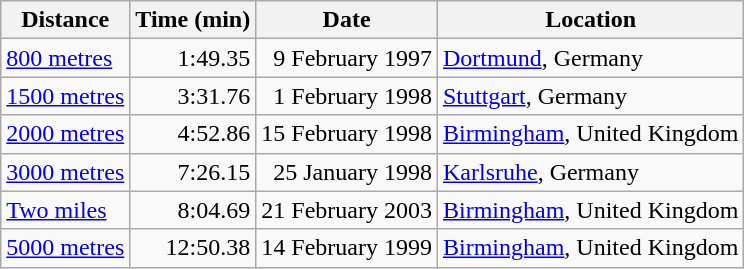<table class="wikitable">
<tr>
<th>Distance</th>
<th>Time (min)</th>
<th>Date</th>
<th>Location</th>
</tr>
<tr>
<td><a href='#'>800 metres</a></td>
<td align=right>1:49.35</td>
<td align=right>9 February 1997</td>
<td><a href='#'>Dortmund</a>, Germany</td>
</tr>
<tr>
<td><a href='#'>1500 metres</a></td>
<td align=right>3:31.76</td>
<td align=right>1 February 1998</td>
<td><a href='#'>Stuttgart</a>, Germany</td>
</tr>
<tr>
<td><a href='#'>2000 metres</a></td>
<td align=right>4:52.86</td>
<td align=right>15 February 1998</td>
<td><a href='#'>Birmingham</a>, United Kingdom</td>
</tr>
<tr>
<td><a href='#'>3000 metres</a></td>
<td align=right>7:26.15</td>
<td align=right>25 January 1998</td>
<td><a href='#'>Karlsruhe</a>, Germany</td>
</tr>
<tr>
<td><a href='#'>Two miles</a></td>
<td align=right>8:04.69</td>
<td align=right>21 February 2003</td>
<td><a href='#'>Birmingham</a>, United Kingdom</td>
</tr>
<tr>
<td><a href='#'>5000 metres</a></td>
<td align=right>12:50.38</td>
<td align=right>14 February 1999</td>
<td><a href='#'>Birmingham</a>, United Kingdom</td>
</tr>
</table>
